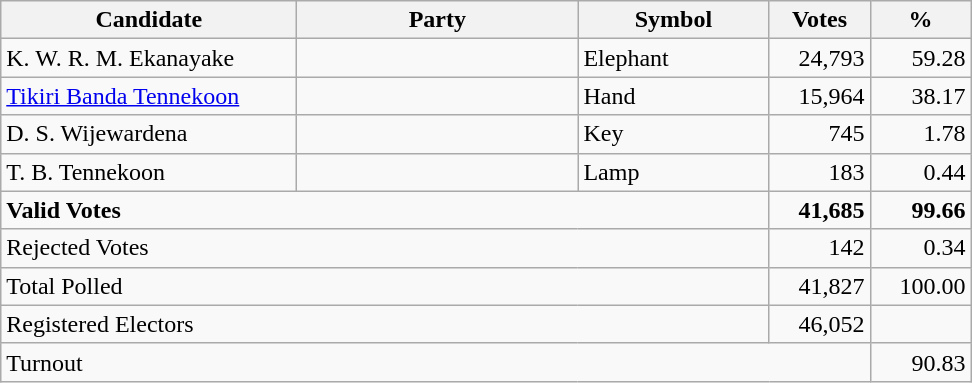<table class="wikitable" border="1" style="text-align:right;">
<tr>
<th align=left width="190">Candidate</th>
<th align=left width="180">Party</th>
<th align=left width="120">Symbol</th>
<th align=left width="60">Votes</th>
<th align=left width="60">%</th>
</tr>
<tr>
<td align=left>K. W. R. M. Ekanayake</td>
<td></td>
<td align=left>Elephant</td>
<td>24,793</td>
<td align=right>59.28</td>
</tr>
<tr>
<td align=left><a href='#'>Tikiri Banda Tennekoon</a></td>
<td></td>
<td align=left>Hand</td>
<td align=right>15,964</td>
<td align=right>38.17</td>
</tr>
<tr>
<td align=left>D. S. Wijewardena</td>
<td></td>
<td align=left>Key</td>
<td align=right>745</td>
<td align=right>1.78</td>
</tr>
<tr>
<td align=left>T. B. Tennekoon</td>
<td></td>
<td align=left>Lamp</td>
<td align=right>183</td>
<td align=right>0.44</td>
</tr>
<tr>
<td align=left colspan=3><strong>Valid Votes</strong></td>
<td align=right><strong>41,685</strong></td>
<td align=right><strong>99.66</strong></td>
</tr>
<tr>
<td align=left colspan=3>Rejected Votes</td>
<td align=right>142</td>
<td align=right>0.34</td>
</tr>
<tr>
<td align=left colspan=3>Total Polled</td>
<td align=right>41,827</td>
<td align=right>100.00</td>
</tr>
<tr>
<td align=left colspan=3>Registered Electors</td>
<td align=right>46,052</td>
<td></td>
</tr>
<tr>
<td align=left colspan=4>Turnout</td>
<td align=right>90.83</td>
</tr>
</table>
